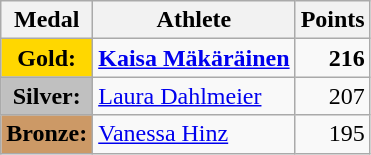<table class="wikitable">
<tr>
<th>Medal</th>
<th>Athlete</th>
<th>Points</th>
</tr>
<tr>
<td style="text-align:center;background-color:gold;"><strong>Gold:</strong></td>
<td> <strong><a href='#'>Kaisa Mäkäräinen</a></strong></td>
<td align="right"><strong>216</strong></td>
</tr>
<tr>
<td style="text-align:center;background-color:silver;"><strong>Silver:</strong></td>
<td> <a href='#'>Laura Dahlmeier</a></td>
<td align="right">207</td>
</tr>
<tr>
<td style="text-align:center;background-color:#CC9966;"><strong>Bronze:</strong></td>
<td> <a href='#'>Vanessa Hinz</a></td>
<td align="right">195</td>
</tr>
</table>
